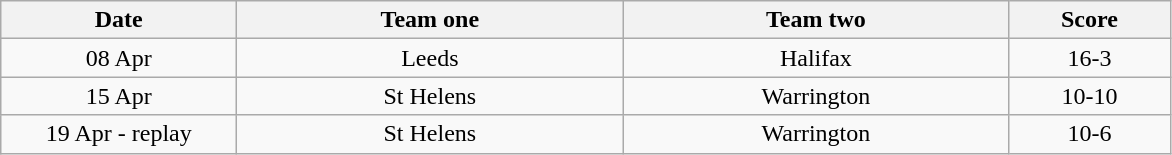<table class="wikitable" style="text-align: center">
<tr>
<th width=150>Date</th>
<th width=250>Team one</th>
<th width=250>Team two</th>
<th width=100>Score</th>
</tr>
<tr>
<td>08 Apr</td>
<td>Leeds</td>
<td>Halifax</td>
<td>16-3</td>
</tr>
<tr>
<td>15 Apr</td>
<td>St Helens</td>
<td>Warrington</td>
<td>10-10</td>
</tr>
<tr>
<td>19 Apr - replay</td>
<td>St Helens</td>
<td>Warrington</td>
<td>10-6</td>
</tr>
</table>
